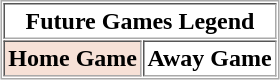<table border="1" cellpadding="2" cellspacing="1" style="margin:auto; border:1px solid #aaa;">
<tr>
<th colspan="2">Future Games Legend</th>
</tr>
<tr>
<th style="background:#f7e1d7;">Home Game<br></th>
<th>Away Game</th>
</tr>
</table>
